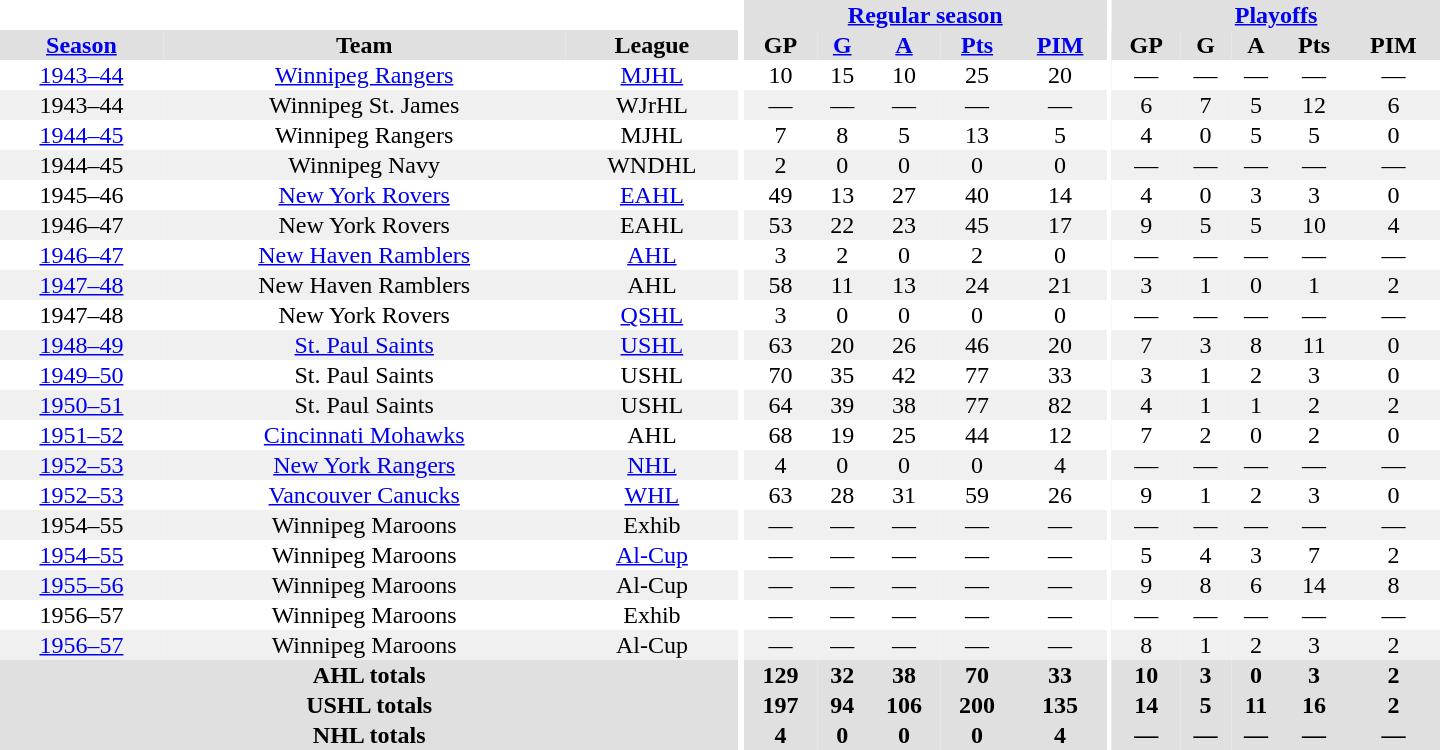<table border="0" cellpadding="1" cellspacing="0" style="text-align:center; width:60em">
<tr bgcolor="#e0e0e0">
<th colspan="3" bgcolor="#ffffff"></th>
<th rowspan="100" bgcolor="#ffffff"></th>
<th colspan="5"><a href='#'>Regular season</a></th>
<th rowspan="100" bgcolor="#ffffff"></th>
<th colspan="5"><a href='#'>Playoffs</a></th>
</tr>
<tr bgcolor="#e0e0e0">
<th><a href='#'>Season</a></th>
<th>Team</th>
<th>League</th>
<th>GP</th>
<th><a href='#'>G</a></th>
<th><a href='#'>A</a></th>
<th><a href='#'>Pts</a></th>
<th><a href='#'>PIM</a></th>
<th>GP</th>
<th>G</th>
<th>A</th>
<th>Pts</th>
<th>PIM</th>
</tr>
<tr>
<td><a href='#'>1943–44</a></td>
<td><a href='#'>Winnipeg Rangers</a></td>
<td><a href='#'>MJHL</a></td>
<td>10</td>
<td>15</td>
<td>10</td>
<td>25</td>
<td>20</td>
<td>—</td>
<td>—</td>
<td>—</td>
<td>—</td>
<td>—</td>
</tr>
<tr bgcolor="#f0f0f0">
<td>1943–44</td>
<td>Winnipeg St. James</td>
<td>WJrHL</td>
<td>—</td>
<td>—</td>
<td>—</td>
<td>—</td>
<td>—</td>
<td>6</td>
<td>7</td>
<td>5</td>
<td>12</td>
<td>6</td>
</tr>
<tr>
<td><a href='#'>1944–45</a></td>
<td>Winnipeg Rangers</td>
<td>MJHL</td>
<td>7</td>
<td>8</td>
<td>5</td>
<td>13</td>
<td>5</td>
<td>4</td>
<td>0</td>
<td>5</td>
<td>5</td>
<td>0</td>
</tr>
<tr bgcolor="#f0f0f0">
<td>1944–45</td>
<td>Winnipeg Navy</td>
<td>WNDHL</td>
<td>2</td>
<td>0</td>
<td>0</td>
<td>0</td>
<td>0</td>
<td>—</td>
<td>—</td>
<td>—</td>
<td>—</td>
<td>—</td>
</tr>
<tr>
<td>1945–46</td>
<td><a href='#'>New York Rovers</a></td>
<td><a href='#'>EAHL</a></td>
<td>49</td>
<td>13</td>
<td>27</td>
<td>40</td>
<td>14</td>
<td>4</td>
<td>0</td>
<td>3</td>
<td>3</td>
<td>0</td>
</tr>
<tr bgcolor="#f0f0f0">
<td>1946–47</td>
<td>New York Rovers</td>
<td>EAHL</td>
<td>53</td>
<td>22</td>
<td>23</td>
<td>45</td>
<td>17</td>
<td>9</td>
<td>5</td>
<td>5</td>
<td>10</td>
<td>4</td>
</tr>
<tr>
<td><a href='#'>1946–47</a></td>
<td><a href='#'>New Haven Ramblers</a></td>
<td><a href='#'>AHL</a></td>
<td>3</td>
<td>2</td>
<td>0</td>
<td>2</td>
<td>0</td>
<td>—</td>
<td>—</td>
<td>—</td>
<td>—</td>
<td>—</td>
</tr>
<tr bgcolor="#f0f0f0">
<td><a href='#'>1947–48</a></td>
<td>New Haven Ramblers</td>
<td>AHL</td>
<td>58</td>
<td>11</td>
<td>13</td>
<td>24</td>
<td>21</td>
<td>3</td>
<td>1</td>
<td>0</td>
<td>1</td>
<td>2</td>
</tr>
<tr>
<td>1947–48</td>
<td>New York Rovers</td>
<td><a href='#'>QSHL</a></td>
<td>3</td>
<td>0</td>
<td>0</td>
<td>0</td>
<td>0</td>
<td>—</td>
<td>—</td>
<td>—</td>
<td>—</td>
<td>—</td>
</tr>
<tr bgcolor="#f0f0f0">
<td><a href='#'>1948–49</a></td>
<td><a href='#'>St. Paul Saints</a></td>
<td><a href='#'>USHL</a></td>
<td>63</td>
<td>20</td>
<td>26</td>
<td>46</td>
<td>20</td>
<td>7</td>
<td>3</td>
<td>8</td>
<td>11</td>
<td>0</td>
</tr>
<tr>
<td><a href='#'>1949–50</a></td>
<td>St. Paul Saints</td>
<td>USHL</td>
<td>70</td>
<td>35</td>
<td>42</td>
<td>77</td>
<td>33</td>
<td>3</td>
<td>1</td>
<td>2</td>
<td>3</td>
<td>0</td>
</tr>
<tr bgcolor="#f0f0f0">
<td><a href='#'>1950–51</a></td>
<td>St. Paul Saints</td>
<td>USHL</td>
<td>64</td>
<td>39</td>
<td>38</td>
<td>77</td>
<td>82</td>
<td>4</td>
<td>1</td>
<td>1</td>
<td>2</td>
<td>2</td>
</tr>
<tr>
<td><a href='#'>1951–52</a></td>
<td><a href='#'>Cincinnati Mohawks</a></td>
<td>AHL</td>
<td>68</td>
<td>19</td>
<td>25</td>
<td>44</td>
<td>12</td>
<td>7</td>
<td>2</td>
<td>0</td>
<td>2</td>
<td>0</td>
</tr>
<tr bgcolor="#f0f0f0">
<td><a href='#'>1952–53</a></td>
<td><a href='#'>New York Rangers</a></td>
<td><a href='#'>NHL</a></td>
<td>4</td>
<td>0</td>
<td>0</td>
<td>0</td>
<td>4</td>
<td>—</td>
<td>—</td>
<td>—</td>
<td>—</td>
<td>—</td>
</tr>
<tr>
<td><a href='#'>1952–53</a></td>
<td><a href='#'>Vancouver Canucks</a></td>
<td><a href='#'>WHL</a></td>
<td>63</td>
<td>28</td>
<td>31</td>
<td>59</td>
<td>26</td>
<td>9</td>
<td>1</td>
<td>2</td>
<td>3</td>
<td>0</td>
</tr>
<tr bgcolor="#f0f0f0">
<td>1954–55</td>
<td>Winnipeg Maroons</td>
<td>Exhib</td>
<td>—</td>
<td>—</td>
<td>—</td>
<td>—</td>
<td>—</td>
<td>—</td>
<td>—</td>
<td>—</td>
<td>—</td>
<td>—</td>
</tr>
<tr>
<td><a href='#'>1954–55</a></td>
<td>Winnipeg Maroons</td>
<td><a href='#'>Al-Cup</a></td>
<td>—</td>
<td>—</td>
<td>—</td>
<td>—</td>
<td>—</td>
<td>5</td>
<td>4</td>
<td>3</td>
<td>7</td>
<td>2</td>
</tr>
<tr bgcolor="#f0f0f0">
<td><a href='#'>1955–56</a></td>
<td>Winnipeg Maroons</td>
<td>Al-Cup</td>
<td>—</td>
<td>—</td>
<td>—</td>
<td>—</td>
<td>—</td>
<td>9</td>
<td>8</td>
<td>6</td>
<td>14</td>
<td>8</td>
</tr>
<tr>
<td>1956–57</td>
<td>Winnipeg Maroons</td>
<td>Exhib</td>
<td>—</td>
<td>—</td>
<td>—</td>
<td>—</td>
<td>—</td>
<td>—</td>
<td>—</td>
<td>—</td>
<td>—</td>
<td>—</td>
</tr>
<tr bgcolor="#f0f0f0">
<td><a href='#'>1956–57</a></td>
<td>Winnipeg Maroons</td>
<td>Al-Cup</td>
<td>—</td>
<td>—</td>
<td>—</td>
<td>—</td>
<td>—</td>
<td>8</td>
<td>1</td>
<td>2</td>
<td>3</td>
<td>2</td>
</tr>
<tr bgcolor="#e0e0e0">
<th colspan="3">AHL totals</th>
<th>129</th>
<th>32</th>
<th>38</th>
<th>70</th>
<th>33</th>
<th>10</th>
<th>3</th>
<th>0</th>
<th>3</th>
<th>2</th>
</tr>
<tr bgcolor="#e0e0e0">
<th colspan="3">USHL totals</th>
<th>197</th>
<th>94</th>
<th>106</th>
<th>200</th>
<th>135</th>
<th>14</th>
<th>5</th>
<th>11</th>
<th>16</th>
<th>2</th>
</tr>
<tr bgcolor="#e0e0e0">
<th colspan="3">NHL totals</th>
<th>4</th>
<th>0</th>
<th>0</th>
<th>0</th>
<th>4</th>
<th>—</th>
<th>—</th>
<th>—</th>
<th>—</th>
<th>—</th>
</tr>
</table>
